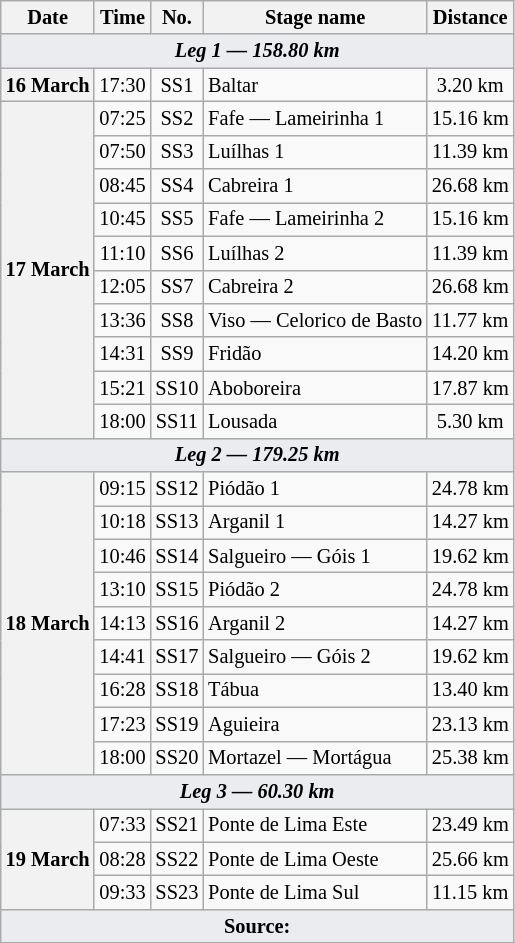<table class="wikitable" style="font-size: 85%;">
<tr>
<th>Date</th>
<th>Time</th>
<th>No.</th>
<th>Stage name</th>
<th>Distance</th>
</tr>
<tr>
<td style="background-color:#EAECF0; text-align:center" colspan="5"><strong><em>Leg 1 — 158.80 km</em></strong></td>
</tr>
<tr>
<th rowspan="1">16 March</th>
<td align="center">17:30</td>
<td align="center">SS1</td>
<td>Baltar</td>
<td align="center">3.20 km</td>
</tr>
<tr>
<th rowspan="10">17 March</th>
<td align="center">07:25</td>
<td align="center">SS2</td>
<td>Fafe — Lameirinha 1</td>
<td align="center">15.16 km</td>
</tr>
<tr>
<td align="center">07:50</td>
<td align="center">SS3</td>
<td>Luílhas 1</td>
<td align="center">11.39 km</td>
</tr>
<tr>
<td align="center">08:45</td>
<td align="center">SS4</td>
<td>Cabreira 1</td>
<td align="center">26.68 km</td>
</tr>
<tr>
<td align="center">10:45</td>
<td align="center">SS5</td>
<td>Fafe — Lameirinha 2</td>
<td align="center">15.16 km</td>
</tr>
<tr>
<td align="center">11:10</td>
<td align="center">SS6</td>
<td>Luílhas 2</td>
<td align="center">11.39 km</td>
</tr>
<tr>
<td align="center">12:05</td>
<td align="center">SS7</td>
<td>Cabreira 2</td>
<td align="center">26.68 km</td>
</tr>
<tr>
<td align="center">13:36</td>
<td align="center">SS8</td>
<td>Viso — Celorico de Basto</td>
<td align="center">11.77 km</td>
</tr>
<tr>
<td align="center">14:31</td>
<td align="center">SS9</td>
<td>Fridão</td>
<td align="center">14.20 km</td>
</tr>
<tr>
<td align="center">15:21</td>
<td align="center">SS10</td>
<td>Aboboreira</td>
<td align="center">17.87 km</td>
</tr>
<tr>
<td align="center">18:00</td>
<td align="center">SS11</td>
<td>Lousada</td>
<td align="center">5.30 km</td>
</tr>
<tr>
<td style="background-color:#EAECF0; text-align:center" colspan="5"><strong><em>Leg 2 — 179.25 km</em></strong></td>
</tr>
<tr>
<th rowspan="9">18 March</th>
<td align="center">09:15</td>
<td align="center">SS12</td>
<td>Piódão 1</td>
<td align="center">24.78 km</td>
</tr>
<tr>
<td align="center">10:18</td>
<td align="center">SS13</td>
<td>Arganil 1</td>
<td align="center">14.27 km</td>
</tr>
<tr>
<td align="center">10:46</td>
<td align="center">SS14</td>
<td>Salgueiro — Góis 1</td>
<td align="center">19.62 km</td>
</tr>
<tr>
<td align="center">13:10</td>
<td align="center">SS15</td>
<td>Piódão 2</td>
<td align="center">24.78 km</td>
</tr>
<tr>
<td align="center">14:13</td>
<td align="center">SS16</td>
<td>Arganil 2</td>
<td align="center">14.27 km</td>
</tr>
<tr>
<td align="center">14:41</td>
<td align="center">SS17</td>
<td>Salgueiro — Góis 2</td>
<td align="center">19.62 km</td>
</tr>
<tr>
<td align="center">16:28</td>
<td align="center">SS18</td>
<td>Tábua</td>
<td align="center">13.40 km</td>
</tr>
<tr>
<td align="center">17:23</td>
<td align="center">SS19</td>
<td>Aguieira</td>
<td align="center">23.13 km</td>
</tr>
<tr>
<td align="center">18:00</td>
<td align="center">SS20</td>
<td>Mortazel — Mortágua</td>
<td align="center">25.38 km</td>
</tr>
<tr>
<td style="background-color:#EAECF0; text-align:center" colspan="5"><strong><em>Leg 3 — 60.30 km</em></strong></td>
</tr>
<tr>
<th rowspan="3">19 March</th>
<td align="center">07:33</td>
<td align="center">SS21</td>
<td>Ponte de Lima Este</td>
<td align="center">23.49 km</td>
</tr>
<tr>
<td align="center">08:28</td>
<td align="center">SS22</td>
<td>Ponte de Lima Oeste</td>
<td align="center">25.66 km</td>
</tr>
<tr>
<td align="center">09:33</td>
<td align="center">SS23</td>
<td>Ponte de Lima Sul</td>
<td align="center">11.15 km</td>
</tr>
<tr>
<td style="background-color:#EAECF0; text-align:center" colspan="5"><strong>Source:</strong></td>
</tr>
<tr>
</tr>
</table>
